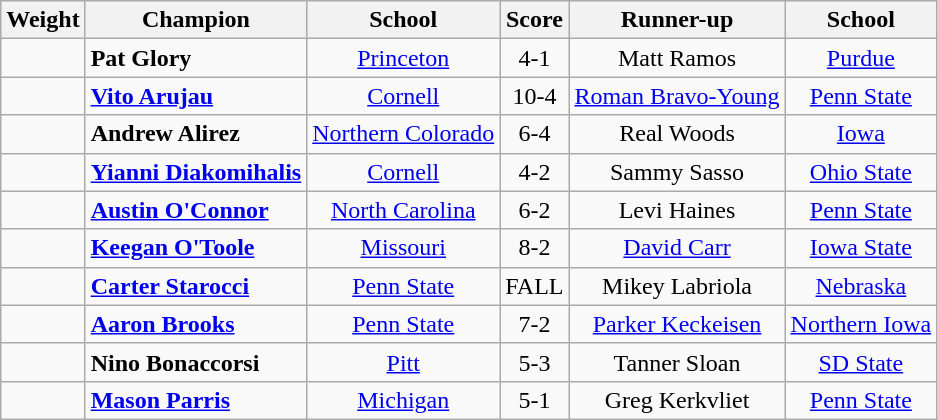<table class="wikitable sortable" style="text-align:center">
<tr>
<th>Weight</th>
<th>Champion</th>
<th>School</th>
<th>Score</th>
<th>Runner-up</th>
<th>School</th>
</tr>
<tr>
<td></td>
<td align="left"><strong>Pat Glory</strong></td>
<td><a href='#'>Princeton</a></td>
<td>4-1</td>
<td>Matt Ramos</td>
<td><a href='#'>Purdue</a></td>
</tr>
<tr>
<td></td>
<td align="left"><strong><a href='#'>Vito Arujau</a></strong></td>
<td><a href='#'>Cornell</a></td>
<td>10-4</td>
<td><a href='#'>Roman Bravo-Young</a></td>
<td><a href='#'>Penn State</a></td>
</tr>
<tr>
<td></td>
<td align="left"><strong>Andrew Alirez</strong></td>
<td><a href='#'>Northern Colorado</a></td>
<td>6-4</td>
<td>Real Woods</td>
<td><a href='#'>Iowa</a></td>
</tr>
<tr>
<td></td>
<td align="left"><strong><a href='#'>Yianni Diakomihalis</a></strong></td>
<td><a href='#'>Cornell</a></td>
<td>4-2</td>
<td>Sammy Sasso</td>
<td><a href='#'>Ohio State</a></td>
</tr>
<tr>
<td></td>
<td align="left"><strong><a href='#'>Austin O'Connor</a></strong></td>
<td><a href='#'>North Carolina</a></td>
<td>6-2</td>
<td>Levi Haines</td>
<td><a href='#'>Penn State</a></td>
</tr>
<tr>
<td></td>
<td align="left"><strong><a href='#'>Keegan O'Toole</a></strong></td>
<td><a href='#'>Missouri</a></td>
<td>8-2</td>
<td><a href='#'>David Carr</a></td>
<td><a href='#'>Iowa State</a></td>
</tr>
<tr>
<td></td>
<td align="left"><strong><a href='#'>Carter Starocci</a></strong></td>
<td><a href='#'>Penn State</a></td>
<td>FALL</td>
<td>Mikey Labriola</td>
<td><a href='#'>Nebraska</a></td>
</tr>
<tr>
<td></td>
<td align="left"><strong><a href='#'>Aaron Brooks</a></strong></td>
<td><a href='#'>Penn State</a></td>
<td>7-2</td>
<td><a href='#'>Parker Keckeisen</a></td>
<td><a href='#'>Northern Iowa</a></td>
</tr>
<tr>
<td></td>
<td align="left"><strong>Nino Bonaccorsi</strong></td>
<td><a href='#'>Pitt</a></td>
<td>5-3</td>
<td>Tanner Sloan</td>
<td><a href='#'>SD State</a></td>
</tr>
<tr>
<td></td>
<td align="left"><strong><a href='#'>Mason Parris</a></strong></td>
<td><a href='#'>Michigan</a></td>
<td>5-1</td>
<td>Greg Kerkvliet</td>
<td><a href='#'>Penn State</a></td>
</tr>
</table>
